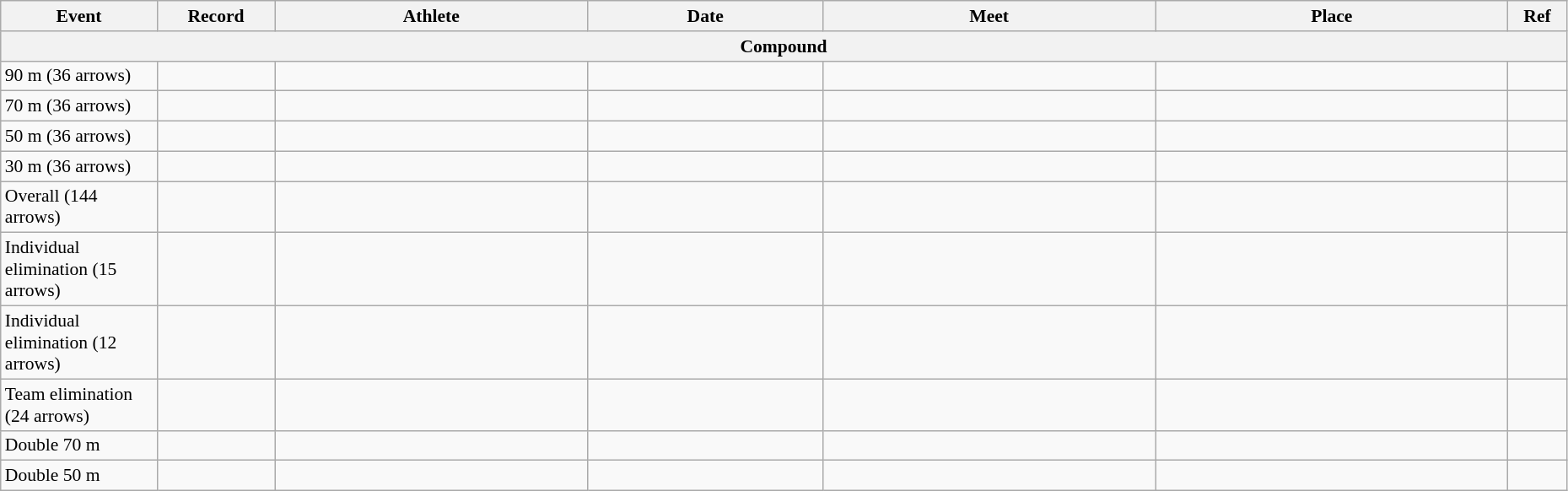<table class="wikitable" style="font-size:90%; width: 98%;">
<tr>
<th width=8%>Event</th>
<th width=6%>Record</th>
<th width=16%>Athlete</th>
<th width=12%>Date</th>
<th width=17%>Meet</th>
<th width=18%>Place</th>
<th width=3%>Ref</th>
</tr>
<tr bgcolor="#DDDDDD">
<th colspan="8">Compound</th>
</tr>
<tr>
<td>90 m (36 arrows)</td>
<td align=center></td>
<td></td>
<td></td>
<td></td>
<td></td>
<td></td>
</tr>
<tr>
<td>70 m (36 arrows)</td>
<td align=center></td>
<td></td>
<td></td>
<td></td>
<td></td>
<td></td>
</tr>
<tr>
<td>50 m (36 arrows)</td>
<td align=center></td>
<td></td>
<td></td>
<td></td>
<td></td>
<td></td>
</tr>
<tr>
<td>30 m (36 arrows)</td>
<td align=center></td>
<td></td>
<td></td>
<td></td>
<td></td>
<td></td>
</tr>
<tr>
<td>Overall (144 arrows)</td>
<td align=center></td>
<td></td>
<td></td>
<td></td>
<td></td>
<td></td>
</tr>
<tr>
<td>Individual elimination (15 arrows)</td>
<td align=center></td>
<td></td>
<td></td>
<td></td>
<td></td>
<td></td>
</tr>
<tr>
<td>Individual elimination (12 arrows)</td>
<td align=center></td>
<td></td>
<td></td>
<td></td>
<td></td>
<td></td>
</tr>
<tr>
<td>Team elimination (24 arrows)</td>
<td align=center></td>
<td></td>
<td></td>
<td></td>
<td></td>
<td></td>
</tr>
<tr>
<td>Double 70 m</td>
<td align=center></td>
<td></td>
<td></td>
<td></td>
<td></td>
<td></td>
</tr>
<tr>
<td>Double 50 m</td>
<td align=center></td>
<td></td>
<td></td>
<td></td>
<td></td>
<td></td>
</tr>
</table>
